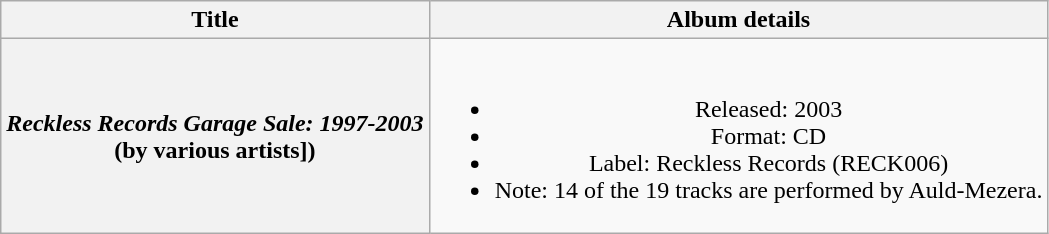<table class="wikitable plainrowheaders" style="text-align:center;">
<tr>
<th scope="col" rowspan="1">Title</th>
<th scope="col" rowspan="1">Album details</th>
</tr>
<tr>
<th scope="row"><em>Reckless Records Garage Sale: 1997-2003</em> <br> (by various artists])</th>
<td><br><ul><li>Released: 2003</li><li>Format: CD</li><li>Label: Reckless Records (RECK006)</li><li>Note: 14 of the 19 tracks are performed by Auld-Mezera.</li></ul></td>
</tr>
</table>
